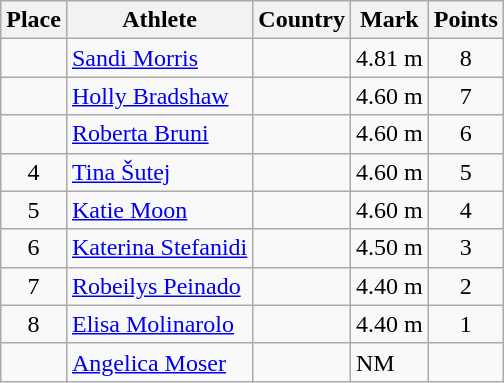<table class="wikitable">
<tr>
<th>Place</th>
<th>Athlete</th>
<th>Country</th>
<th>Mark</th>
<th>Points</th>
</tr>
<tr>
<td align=center></td>
<td><a href='#'>Sandi Morris</a></td>
<td></td>
<td>4.81 m</td>
<td align=center>8</td>
</tr>
<tr>
<td align=center></td>
<td><a href='#'>Holly Bradshaw</a></td>
<td></td>
<td>4.60 m</td>
<td align=center>7</td>
</tr>
<tr>
<td align=center></td>
<td><a href='#'>Roberta Bruni</a></td>
<td></td>
<td>4.60 m</td>
<td align=center>6</td>
</tr>
<tr>
<td align=center>4</td>
<td><a href='#'>Tina Šutej</a></td>
<td></td>
<td>4.60 m</td>
<td align=center>5</td>
</tr>
<tr>
<td align=center>5</td>
<td><a href='#'>Katie Moon</a></td>
<td></td>
<td>4.60 m</td>
<td align=center>4</td>
</tr>
<tr>
<td align=center>6</td>
<td><a href='#'>Katerina Stefanidi</a></td>
<td></td>
<td>4.50 m</td>
<td align=center>3</td>
</tr>
<tr>
<td align=center>7</td>
<td><a href='#'>Robeilys Peinado</a></td>
<td></td>
<td>4.40 m</td>
<td align=center>2</td>
</tr>
<tr>
<td align=center>8</td>
<td><a href='#'>Elisa Molinarolo</a></td>
<td></td>
<td>4.40 m</td>
<td align=center>1</td>
</tr>
<tr>
<td align=center></td>
<td><a href='#'>Angelica Moser</a></td>
<td></td>
<td>NM</td>
<td align=center></td>
</tr>
</table>
